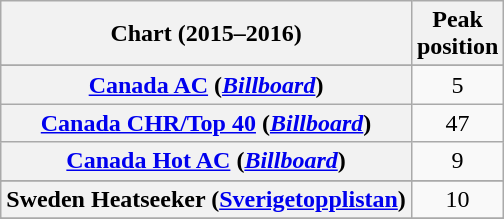<table class="wikitable sortable plainrowheaders" style="text-align:center">
<tr>
<th scope="col">Chart (2015–2016)</th>
<th scope="col">Peak<br>position</th>
</tr>
<tr>
</tr>
<tr>
</tr>
<tr>
</tr>
<tr>
<th scope="row"><a href='#'>Canada AC</a> (<a href='#'><em>Billboard</em></a>)</th>
<td>5</td>
</tr>
<tr>
<th scope="row"><a href='#'>Canada CHR/Top 40</a> (<a href='#'><em>Billboard</em></a>)</th>
<td>47</td>
</tr>
<tr>
<th scope="row"><a href='#'>Canada Hot AC</a> (<a href='#'><em>Billboard</em></a>)</th>
<td>9</td>
</tr>
<tr>
</tr>
<tr>
</tr>
<tr>
<th scope="row">Sweden Heatseeker (<a href='#'>Sverigetopplistan</a>)</th>
<td>10</td>
</tr>
<tr>
</tr>
<tr>
</tr>
<tr>
</tr>
<tr>
</tr>
<tr>
</tr>
</table>
